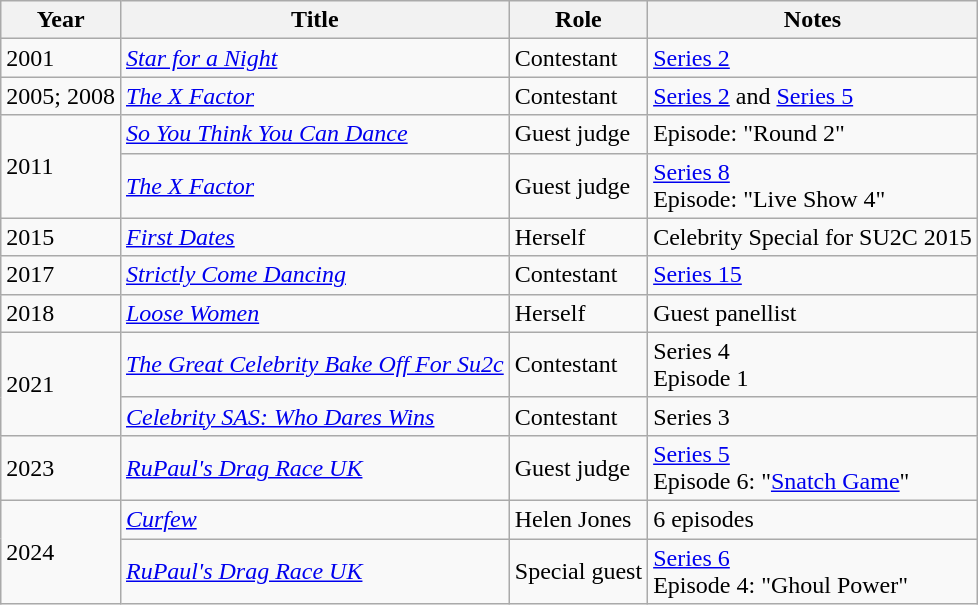<table class="wikitable">
<tr>
<th>Year</th>
<th>Title</th>
<th>Role</th>
<th>Notes</th>
</tr>
<tr>
<td>2001</td>
<td><em><a href='#'>Star for a Night</a></em></td>
<td>Contestant</td>
<td><a href='#'>Series 2</a></td>
</tr>
<tr>
<td>2005; 2008</td>
<td><em><a href='#'>The X Factor</a></em></td>
<td>Contestant</td>
<td><a href='#'>Series 2</a> and <a href='#'>Series 5</a></td>
</tr>
<tr>
<td rowspan="2">2011</td>
<td><em><a href='#'>So You Think You Can Dance</a></em></td>
<td>Guest judge</td>
<td>Episode: "Round 2"</td>
</tr>
<tr>
<td><em><a href='#'>The X Factor</a></em></td>
<td>Guest judge</td>
<td><a href='#'>Series 8</a><br>Episode: "Live Show 4"</td>
</tr>
<tr>
<td>2015</td>
<td><em><a href='#'>First Dates</a></em></td>
<td>Herself</td>
<td>Celebrity Special for SU2C 2015</td>
</tr>
<tr>
<td>2017</td>
<td><em><a href='#'>Strictly Come Dancing</a></em></td>
<td>Contestant</td>
<td><a href='#'>Series 15</a></td>
</tr>
<tr>
<td>2018</td>
<td><em><a href='#'>Loose Women</a></em></td>
<td>Herself</td>
<td>Guest panellist</td>
</tr>
<tr>
<td rowspan="2">2021</td>
<td><em><a href='#'>The Great Celebrity Bake Off For Su2c</a></em></td>
<td>Contestant</td>
<td>Series 4<br>Episode 1</td>
</tr>
<tr>
<td><em><a href='#'>Celebrity SAS: Who Dares Wins</a></em></td>
<td>Contestant</td>
<td>Series 3</td>
</tr>
<tr>
<td>2023</td>
<td><em><a href='#'>RuPaul's Drag Race UK</a></em></td>
<td>Guest judge</td>
<td><a href='#'>Series 5</a><br>Episode 6: "<a href='#'>Snatch Game</a>"</td>
</tr>
<tr>
<td rowspan="2">2024</td>
<td><em><a href='#'>Curfew</a></em></td>
<td>Helen Jones</td>
<td>6 episodes</td>
</tr>
<tr>
<td><em><a href='#'>RuPaul's Drag Race UK</a></em></td>
<td>Special guest</td>
<td><a href='#'>Series 6</a><br>Episode 4: "Ghoul Power"</td>
</tr>
</table>
